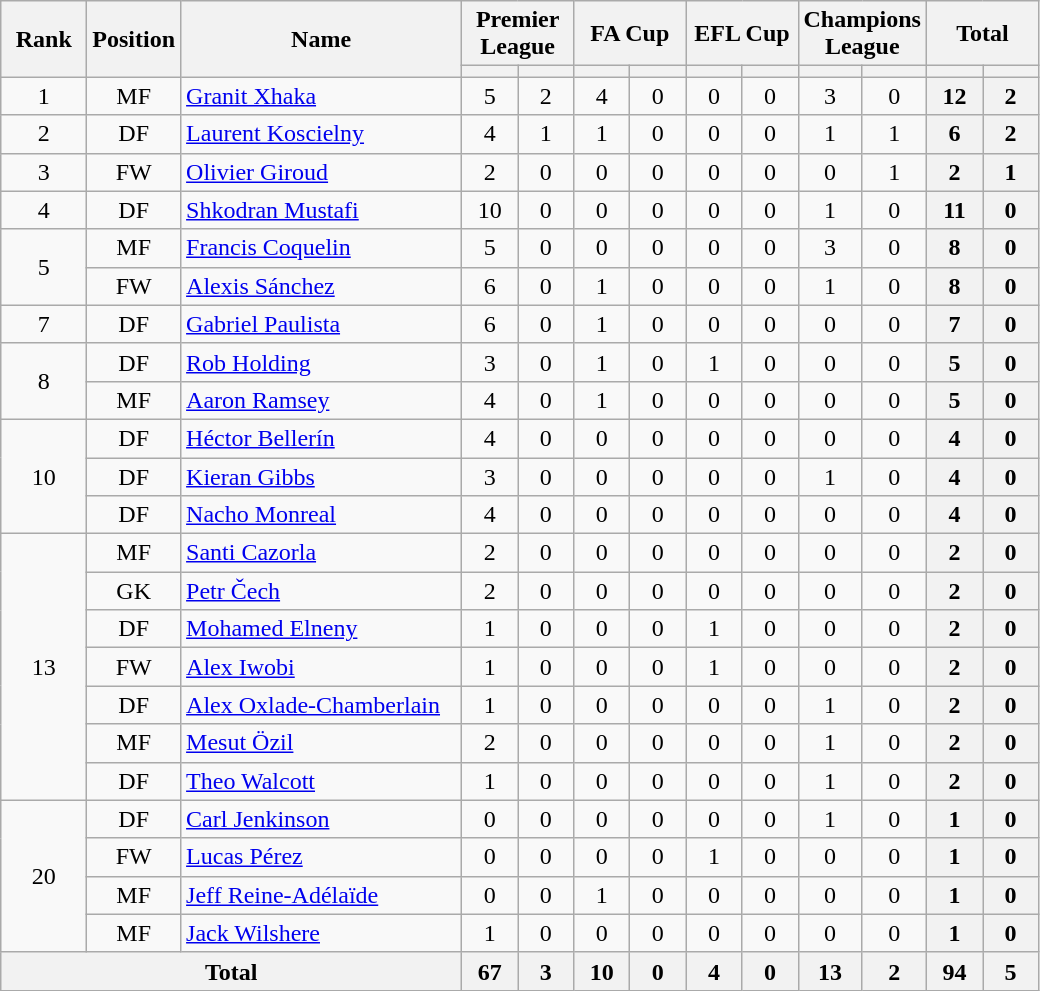<table class="wikitable" style="text-align: center;">
<tr>
<th rowspan="2" style="width:50px;">Rank</th>
<th rowspan="2" style="width:50px;">Position</th>
<th rowspan="2" style="width:180px;">Name</th>
<th colspan="2">Premier League</th>
<th colspan="2">FA Cup</th>
<th colspan="2">EFL Cup</th>
<th colspan="2">Champions League</th>
<th colspan="2">Total</th>
</tr>
<tr>
<th style="width:30px;"></th>
<th style="width:30px;"></th>
<th style="width:30px;"></th>
<th style="width:30px;"></th>
<th style="width:30px;"></th>
<th style="width:30px;"></th>
<th style="width:30px;"></th>
<th style="width:30px;"></th>
<th style="width:30px;"></th>
<th style="width:30px;"></th>
</tr>
<tr>
<td>1</td>
<td>MF</td>
<td align=left> <a href='#'>Granit Xhaka</a><br></td>
<td>5</td>
<td>2<br></td>
<td>4</td>
<td>0<br></td>
<td>0</td>
<td>0<br></td>
<td>3</td>
<td>0<br></td>
<th>12</th>
<th>2</th>
</tr>
<tr>
<td>2</td>
<td>DF</td>
<td align=left> <a href='#'>Laurent Koscielny</a><br></td>
<td>4</td>
<td>1<br></td>
<td>1</td>
<td>0<br></td>
<td>0</td>
<td>0<br></td>
<td>1</td>
<td>1<br></td>
<th>6</th>
<th>2</th>
</tr>
<tr>
<td>3</td>
<td>FW</td>
<td align=left> <a href='#'>Olivier Giroud</a><br></td>
<td>2</td>
<td>0<br></td>
<td>0</td>
<td>0<br></td>
<td>0</td>
<td>0<br></td>
<td>0</td>
<td>1<br></td>
<th>2</th>
<th>1</th>
</tr>
<tr>
<td>4</td>
<td>DF</td>
<td align=left> <a href='#'>Shkodran Mustafi</a><br></td>
<td>10</td>
<td>0<br></td>
<td>0</td>
<td>0<br></td>
<td>0</td>
<td>0<br></td>
<td>1</td>
<td>0<br></td>
<th>11</th>
<th>0</th>
</tr>
<tr>
<td rowspan="2">5</td>
<td>MF</td>
<td align=left> <a href='#'>Francis Coquelin</a><br></td>
<td>5</td>
<td>0<br></td>
<td>0</td>
<td>0<br></td>
<td>0</td>
<td>0<br></td>
<td>3</td>
<td>0<br></td>
<th>8</th>
<th>0</th>
</tr>
<tr>
<td>FW</td>
<td align=left> <a href='#'>Alexis Sánchez</a><br></td>
<td>6</td>
<td>0<br></td>
<td>1</td>
<td>0<br></td>
<td>0</td>
<td>0<br></td>
<td>1</td>
<td>0<br></td>
<th>8</th>
<th>0</th>
</tr>
<tr>
<td>7</td>
<td>DF</td>
<td align=left> <a href='#'>Gabriel Paulista</a><br></td>
<td>6</td>
<td>0<br></td>
<td>1</td>
<td>0<br></td>
<td>0</td>
<td>0<br></td>
<td>0</td>
<td>0<br></td>
<th>7</th>
<th>0</th>
</tr>
<tr>
<td rowspan="2">8</td>
<td>DF</td>
<td align=left> <a href='#'>Rob Holding</a><br></td>
<td>3</td>
<td>0<br></td>
<td>1</td>
<td>0<br></td>
<td>1</td>
<td>0<br></td>
<td>0</td>
<td>0<br></td>
<th>5</th>
<th>0</th>
</tr>
<tr>
<td>MF</td>
<td align=left> <a href='#'>Aaron Ramsey</a><br></td>
<td>4</td>
<td>0<br></td>
<td>1</td>
<td>0<br></td>
<td>0</td>
<td>0<br></td>
<td>0</td>
<td>0<br></td>
<th>5</th>
<th>0</th>
</tr>
<tr>
<td rowspan="3">10</td>
<td>DF</td>
<td align=left> <a href='#'>Héctor Bellerín</a><br></td>
<td>4</td>
<td>0<br></td>
<td>0</td>
<td>0<br></td>
<td>0</td>
<td>0<br></td>
<td>0</td>
<td>0<br></td>
<th>4</th>
<th>0</th>
</tr>
<tr>
<td>DF</td>
<td align=left> <a href='#'>Kieran Gibbs</a><br></td>
<td>3</td>
<td>0<br></td>
<td>0</td>
<td>0<br></td>
<td>0</td>
<td>0<br></td>
<td>1</td>
<td>0<br></td>
<th>4</th>
<th>0</th>
</tr>
<tr>
<td>DF</td>
<td align=left> <a href='#'>Nacho Monreal</a><br></td>
<td>4</td>
<td>0<br></td>
<td>0</td>
<td>0<br></td>
<td>0</td>
<td>0<br></td>
<td>0</td>
<td>0<br></td>
<th>4</th>
<th>0</th>
</tr>
<tr>
<td rowspan="7">13</td>
<td>MF</td>
<td align=left> <a href='#'>Santi Cazorla</a><br></td>
<td>2</td>
<td>0<br></td>
<td>0</td>
<td>0<br></td>
<td>0</td>
<td>0<br></td>
<td>0</td>
<td>0<br></td>
<th>2</th>
<th>0</th>
</tr>
<tr>
<td>GK</td>
<td align=left> <a href='#'>Petr Čech</a><br></td>
<td>2</td>
<td>0<br></td>
<td>0</td>
<td>0<br></td>
<td>0</td>
<td>0<br></td>
<td>0</td>
<td>0<br></td>
<th>2</th>
<th>0</th>
</tr>
<tr>
<td>DF</td>
<td align=left> <a href='#'>Mohamed Elneny</a><br></td>
<td>1</td>
<td>0<br></td>
<td>0</td>
<td>0<br></td>
<td>1</td>
<td>0<br></td>
<td>0</td>
<td>0<br></td>
<th>2</th>
<th>0</th>
</tr>
<tr>
<td>FW</td>
<td align=left> <a href='#'>Alex Iwobi</a><br></td>
<td>1</td>
<td>0<br></td>
<td>0</td>
<td>0<br></td>
<td>1</td>
<td>0<br></td>
<td>0</td>
<td>0<br></td>
<th>2</th>
<th>0</th>
</tr>
<tr>
<td>DF</td>
<td align=left> <a href='#'>Alex Oxlade-Chamberlain</a><br></td>
<td>1</td>
<td>0<br></td>
<td>0</td>
<td>0<br></td>
<td>0</td>
<td>0<br></td>
<td>1</td>
<td>0<br></td>
<th>2</th>
<th>0</th>
</tr>
<tr>
<td>MF</td>
<td align=left> <a href='#'>Mesut Özil</a><br></td>
<td>2</td>
<td>0<br></td>
<td>0</td>
<td>0<br></td>
<td>0</td>
<td>0<br></td>
<td>1</td>
<td>0<br></td>
<th>2</th>
<th>0</th>
</tr>
<tr>
<td>DF</td>
<td align=left> <a href='#'>Theo Walcott</a><br></td>
<td>1</td>
<td>0<br></td>
<td>0</td>
<td>0<br></td>
<td>0</td>
<td>0<br></td>
<td>1</td>
<td>0<br></td>
<th>2</th>
<th>0</th>
</tr>
<tr>
<td rowspan="4">20</td>
<td>DF</td>
<td align=left> <a href='#'>Carl Jenkinson</a><br></td>
<td>0</td>
<td>0<br></td>
<td>0</td>
<td>0<br></td>
<td>0</td>
<td>0<br></td>
<td>1</td>
<td>0<br></td>
<th>1</th>
<th>0</th>
</tr>
<tr>
<td>FW</td>
<td align=left> <a href='#'>Lucas Pérez</a><br></td>
<td>0</td>
<td>0<br></td>
<td>0</td>
<td>0<br></td>
<td>1</td>
<td>0<br></td>
<td>0</td>
<td>0<br></td>
<th>1</th>
<th>0</th>
</tr>
<tr>
<td>MF</td>
<td align=left> <a href='#'>Jeff Reine-Adélaïde</a><br></td>
<td>0</td>
<td>0<br></td>
<td>1</td>
<td>0<br></td>
<td>0</td>
<td>0<br></td>
<td>0</td>
<td>0<br></td>
<th>1</th>
<th>0</th>
</tr>
<tr>
<td>MF</td>
<td align=left> <a href='#'>Jack Wilshere</a><br></td>
<td>1</td>
<td>0<br></td>
<td>0</td>
<td>0<br></td>
<td>0</td>
<td>0<br></td>
<td>0</td>
<td>0<br></td>
<th>1</th>
<th>0</th>
</tr>
<tr>
<th colspan=3>Total</th>
<th>67</th>
<th>3</th>
<th>10</th>
<th>0</th>
<th>4</th>
<th>0</th>
<th>13</th>
<th>2</th>
<th>94</th>
<th>5</th>
</tr>
</table>
